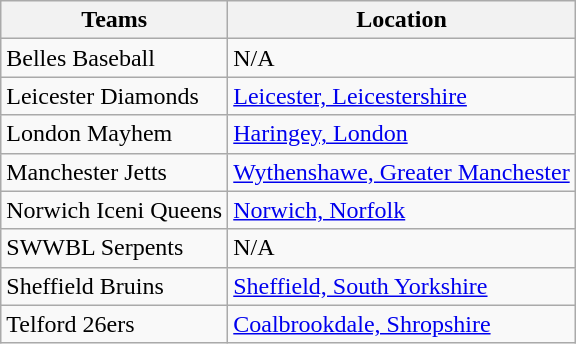<table class="wikitable">
<tr>
<th>Teams</th>
<th>Location</th>
</tr>
<tr>
<td>Belles Baseball</td>
<td>N/A</td>
</tr>
<tr>
<td>Leicester Diamonds</td>
<td rowspan="1"><a href='#'>Leicester, Leicestershire</a></td>
</tr>
<tr>
<td>London Mayhem</td>
<td rowspan="1"><a href='#'>Haringey, London</a></td>
</tr>
<tr>
<td>Manchester Jetts</td>
<td rowspan="1"><a href='#'>Wythenshawe, Greater Manchester</a></td>
</tr>
<tr>
<td>Norwich Iceni Queens</td>
<td><a href='#'>Norwich, Norfolk</a></td>
</tr>
<tr>
<td>SWWBL Serpents</td>
<td rowspan="1">N/A</td>
</tr>
<tr>
<td>Sheffield Bruins</td>
<td rowspan="1"><a href='#'>Sheffield, South Yorkshire</a></td>
</tr>
<tr>
<td>Telford 26ers</td>
<td><a href='#'>Coalbrookdale, Shropshire</a></td>
</tr>
</table>
